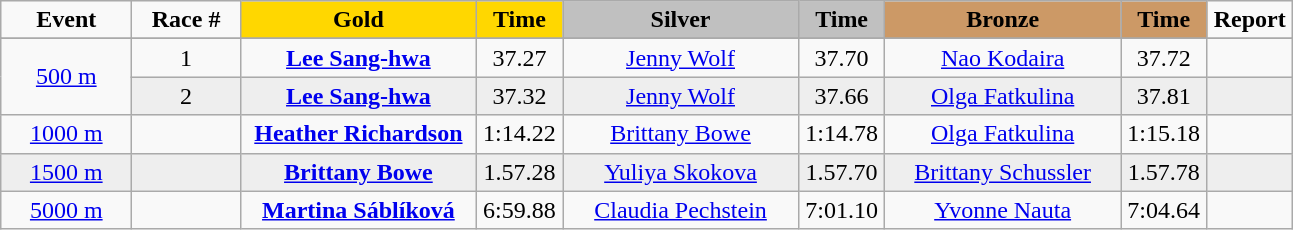<table class="wikitable">
<tr>
<td width="80" align="center"><strong>Event</strong></td>
<td width="65" align="center"><strong>Race #</strong></td>
<td width="150" bgcolor="gold" align="center"><strong>Gold</strong></td>
<td width="50" bgcolor="gold" align="center"><strong>Time</strong></td>
<td width="150" bgcolor="silver" align="center"><strong>Silver</strong></td>
<td width="50" bgcolor="silver" align="center"><strong>Time</strong></td>
<td width="150" bgcolor="#CC9966" align="center"><strong>Bronze</strong></td>
<td width="50" bgcolor="#CC9966" align="center"><strong>Time</strong></td>
<td width="50" align="center"><strong>Report</strong></td>
</tr>
<tr bgcolor="#cccccc">
</tr>
<tr>
<td rowspan=2 align="center"><a href='#'>500 m</a></td>
<td align="center">1</td>
<td align="center"><strong><a href='#'>Lee Sang-hwa</a></strong><br><small></small></td>
<td align="center">37.27</td>
<td align="center"><a href='#'>Jenny Wolf</a><br><small></small></td>
<td align="center">37.70</td>
<td align="center"><a href='#'>Nao Kodaira</a><br><small></small></td>
<td align="center">37.72</td>
<td align="center"></td>
</tr>
<tr bgcolor="#eeeeee">
<td align="center">2</td>
<td align="center"><strong><a href='#'>Lee Sang-hwa</a></strong><br><small></small></td>
<td align="center">37.32</td>
<td align="center"><a href='#'>Jenny Wolf</a><br><small></small></td>
<td align="center">37.66</td>
<td align="center"><a href='#'>Olga Fatkulina</a><br><small></small></td>
<td align="center">37.81</td>
<td align="center"></td>
</tr>
<tr>
<td align="center"><a href='#'>1000 m</a></td>
<td align="center"></td>
<td align="center"><strong><a href='#'>Heather Richardson</a></strong><br><small></small></td>
<td align="center">1:14.22</td>
<td align="center"><a href='#'>Brittany Bowe</a><br><small></small></td>
<td align="center">1:14.78</td>
<td align="center"><a href='#'>Olga Fatkulina</a><br><small></small></td>
<td align="center">1:15.18</td>
<td align="center"></td>
</tr>
<tr bgcolor="#eeeeee">
<td align="center"><a href='#'>1500 m</a></td>
<td align="center"></td>
<td align="center"><strong><a href='#'>Brittany Bowe</a></strong><br><small></small></td>
<td align="center">1.57.28</td>
<td align="center"><a href='#'>Yuliya Skokova</a><br><small></small></td>
<td align="center">1.57.70</td>
<td align="center"><a href='#'>Brittany Schussler</a><br><small></small></td>
<td align="center">1.57.78</td>
<td align="center"></td>
</tr>
<tr>
<td align="center"><a href='#'>5000 m</a></td>
<td align="center"></td>
<td align="center"><strong><a href='#'>Martina Sáblíková</a></strong><br><small></small></td>
<td align="center">6:59.88</td>
<td align="center"><a href='#'>Claudia Pechstein</a><br><small></small></td>
<td align="center">7:01.10</td>
<td align="center"><a href='#'>Yvonne Nauta</a><br><small></small></td>
<td align="center">7:04.64</td>
<td align="center"></td>
</tr>
</table>
